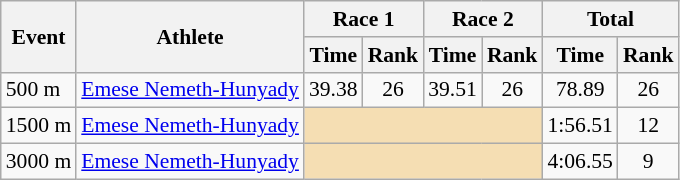<table class="wikitable" border="1" style="font-size:90%">
<tr>
<th rowspan=2>Event</th>
<th rowspan=2>Athlete</th>
<th colspan=2>Race 1</th>
<th colspan=2>Race 2</th>
<th colspan=2>Total</th>
</tr>
<tr>
<th>Time</th>
<th>Rank</th>
<th>Time</th>
<th>Rank</th>
<th>Time</th>
<th>Rank</th>
</tr>
<tr>
<td>500 m</td>
<td><a href='#'>Emese Nemeth-Hunyady</a></td>
<td align=center>39.38</td>
<td align=center>26</td>
<td align=center>39.51</td>
<td align=center>26</td>
<td align=center>78.89</td>
<td align=center>26</td>
</tr>
<tr>
<td>1500 m</td>
<td><a href='#'>Emese Nemeth-Hunyady</a></td>
<td colspan="4" bgcolor="wheat"></td>
<td align=center>1:56.51</td>
<td align=center>12</td>
</tr>
<tr>
<td>3000 m</td>
<td><a href='#'>Emese Nemeth-Hunyady</a></td>
<td colspan="4" bgcolor="wheat"></td>
<td align=center>4:06.55</td>
<td align=center>9</td>
</tr>
</table>
